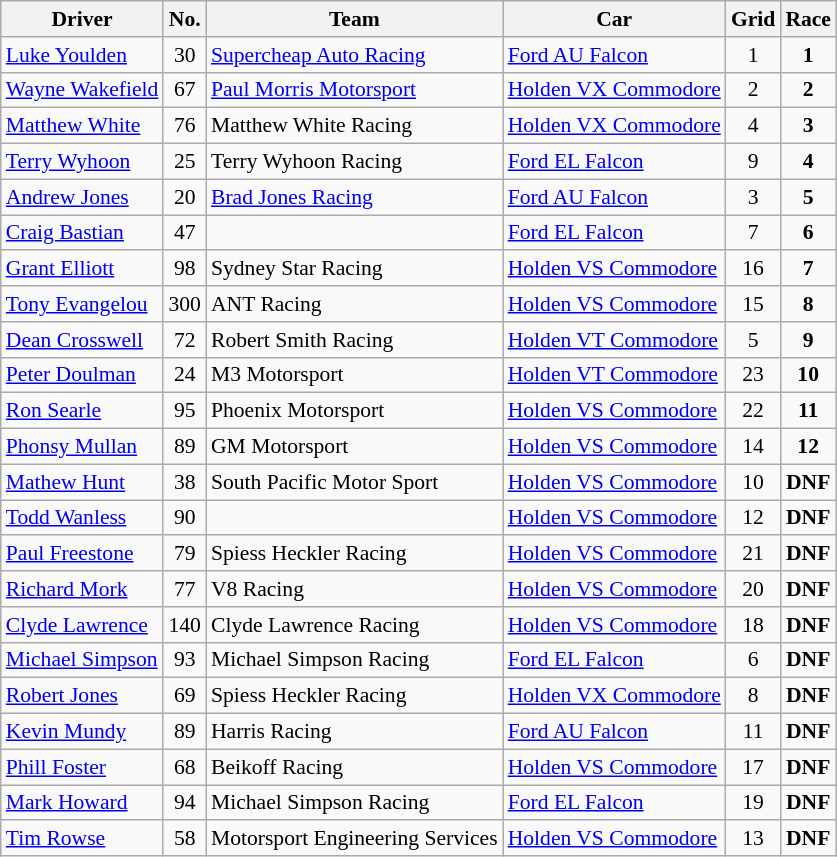<table class="wikitable" style="font-size: 90%">
<tr>
<th>Driver</th>
<th>No.</th>
<th>Team</th>
<th>Car</th>
<th>Grid</th>
<th>Race</th>
</tr>
<tr>
<td> <a href='#'>Luke Youlden</a></td>
<td align="center">30</td>
<td><a href='#'>Supercheap Auto Racing</a></td>
<td><a href='#'>Ford AU Falcon</a></td>
<td align="center">1</td>
<td align="center"><strong>1</strong></td>
</tr>
<tr>
<td> <a href='#'>Wayne Wakefield</a></td>
<td align="center">67</td>
<td><a href='#'>Paul Morris Motorsport</a></td>
<td><a href='#'>Holden VX Commodore</a></td>
<td align="center">2</td>
<td align="center"><strong>2</strong></td>
</tr>
<tr>
<td> <a href='#'>Matthew White</a></td>
<td align="center">76</td>
<td>Matthew White Racing</td>
<td><a href='#'>Holden VX Commodore</a></td>
<td align="center">4</td>
<td align="center"><strong>3</strong></td>
</tr>
<tr>
<td> <a href='#'>Terry Wyhoon</a></td>
<td align="center">25</td>
<td>Terry Wyhoon Racing</td>
<td><a href='#'>Ford EL Falcon</a></td>
<td align="center">9</td>
<td align="center"><strong>4</strong></td>
</tr>
<tr>
<td> <a href='#'>Andrew Jones</a></td>
<td align="center">20</td>
<td><a href='#'>Brad Jones Racing</a></td>
<td><a href='#'>Ford AU Falcon</a></td>
<td align="center">3</td>
<td align="center"><strong>5</strong></td>
</tr>
<tr>
<td> <a href='#'>Craig Bastian</a></td>
<td align="center">47</td>
<td></td>
<td><a href='#'>Ford EL Falcon</a></td>
<td align="center">7</td>
<td align="center"><strong>6</strong></td>
</tr>
<tr>
<td> <a href='#'>Grant Elliott</a></td>
<td align="center">98</td>
<td>Sydney Star Racing</td>
<td><a href='#'>Holden VS Commodore</a></td>
<td align="center">16</td>
<td align="center"><strong>7</strong></td>
</tr>
<tr>
<td> <a href='#'>Tony Evangelou</a></td>
<td align="center">300</td>
<td>ANT Racing</td>
<td><a href='#'>Holden VS Commodore</a></td>
<td align="center">15</td>
<td align="center"><strong>8</strong></td>
</tr>
<tr>
<td> <a href='#'>Dean Crosswell</a></td>
<td align="center">72</td>
<td>Robert Smith Racing</td>
<td><a href='#'>Holden VT Commodore</a></td>
<td align="center">5</td>
<td align="center"><strong>9</strong></td>
</tr>
<tr>
<td> <a href='#'>Peter Doulman</a></td>
<td align="center">24</td>
<td>M3 Motorsport</td>
<td><a href='#'>Holden VT Commodore</a></td>
<td align="center">23</td>
<td align="center"><strong>10</strong></td>
</tr>
<tr>
<td> <a href='#'>Ron Searle</a></td>
<td align="center">95</td>
<td>Phoenix Motorsport</td>
<td><a href='#'>Holden VS Commodore</a></td>
<td align="center">22</td>
<td align="center"><strong>11</strong></td>
</tr>
<tr>
<td> <a href='#'>Phonsy Mullan</a></td>
<td align="center">89</td>
<td>GM Motorsport</td>
<td><a href='#'>Holden VS Commodore</a></td>
<td align="center">14</td>
<td align="center"><strong>12</strong></td>
</tr>
<tr>
<td> <a href='#'>Mathew Hunt</a></td>
<td align="center">38</td>
<td>South Pacific Motor Sport</td>
<td><a href='#'>Holden VS Commodore</a></td>
<td align="center">10</td>
<td align="center"><strong>DNF</strong></td>
</tr>
<tr>
<td> <a href='#'>Todd Wanless</a></td>
<td align="center">90</td>
<td></td>
<td><a href='#'>Holden VS Commodore</a></td>
<td align="center">12</td>
<td align="center"><strong>DNF</strong></td>
</tr>
<tr>
<td> <a href='#'>Paul Freestone</a></td>
<td align="center">79</td>
<td>Spiess Heckler Racing</td>
<td><a href='#'>Holden VS Commodore</a></td>
<td align="center">21</td>
<td align="center"><strong>DNF</strong></td>
</tr>
<tr>
<td> <a href='#'>Richard Mork</a></td>
<td align="center">77</td>
<td>V8 Racing</td>
<td><a href='#'>Holden VS Commodore</a></td>
<td align="center">20</td>
<td align="center"><strong>DNF</strong></td>
</tr>
<tr>
<td> <a href='#'>Clyde Lawrence</a></td>
<td align="center">140</td>
<td>Clyde Lawrence Racing</td>
<td><a href='#'>Holden VS Commodore</a></td>
<td align="center">18</td>
<td align="center"><strong>DNF</strong></td>
</tr>
<tr>
<td> <a href='#'>Michael Simpson</a></td>
<td align="center">93</td>
<td>Michael Simpson Racing</td>
<td><a href='#'>Ford EL Falcon</a></td>
<td align="center">6</td>
<td align="center"><strong>DNF</strong></td>
</tr>
<tr>
<td> <a href='#'>Robert Jones</a></td>
<td align="center">69</td>
<td>Spiess Heckler Racing</td>
<td><a href='#'>Holden VX Commodore</a></td>
<td align="center">8</td>
<td align="center"><strong>DNF</strong></td>
</tr>
<tr>
<td> <a href='#'>Kevin Mundy</a></td>
<td align="center">89</td>
<td>Harris Racing</td>
<td><a href='#'>Ford AU Falcon</a></td>
<td align="center">11</td>
<td align="center"><strong>DNF</strong></td>
</tr>
<tr>
<td> <a href='#'>Phill Foster</a></td>
<td align="center">68</td>
<td>Beikoff Racing</td>
<td><a href='#'>Holden VS Commodore</a></td>
<td align="center">17</td>
<td align="center"><strong>DNF</strong></td>
</tr>
<tr>
<td> <a href='#'>Mark Howard</a></td>
<td align="center">94</td>
<td>Michael Simpson Racing</td>
<td><a href='#'>Ford EL Falcon</a></td>
<td align="center">19</td>
<td align="center"><strong>DNF</strong></td>
</tr>
<tr>
<td> <a href='#'>Tim Rowse</a></td>
<td align="center">58</td>
<td>Motorsport Engineering Services</td>
<td><a href='#'>Holden VS Commodore</a></td>
<td align="center">13</td>
<td align="center"><strong>DNF</strong></td>
</tr>
</table>
